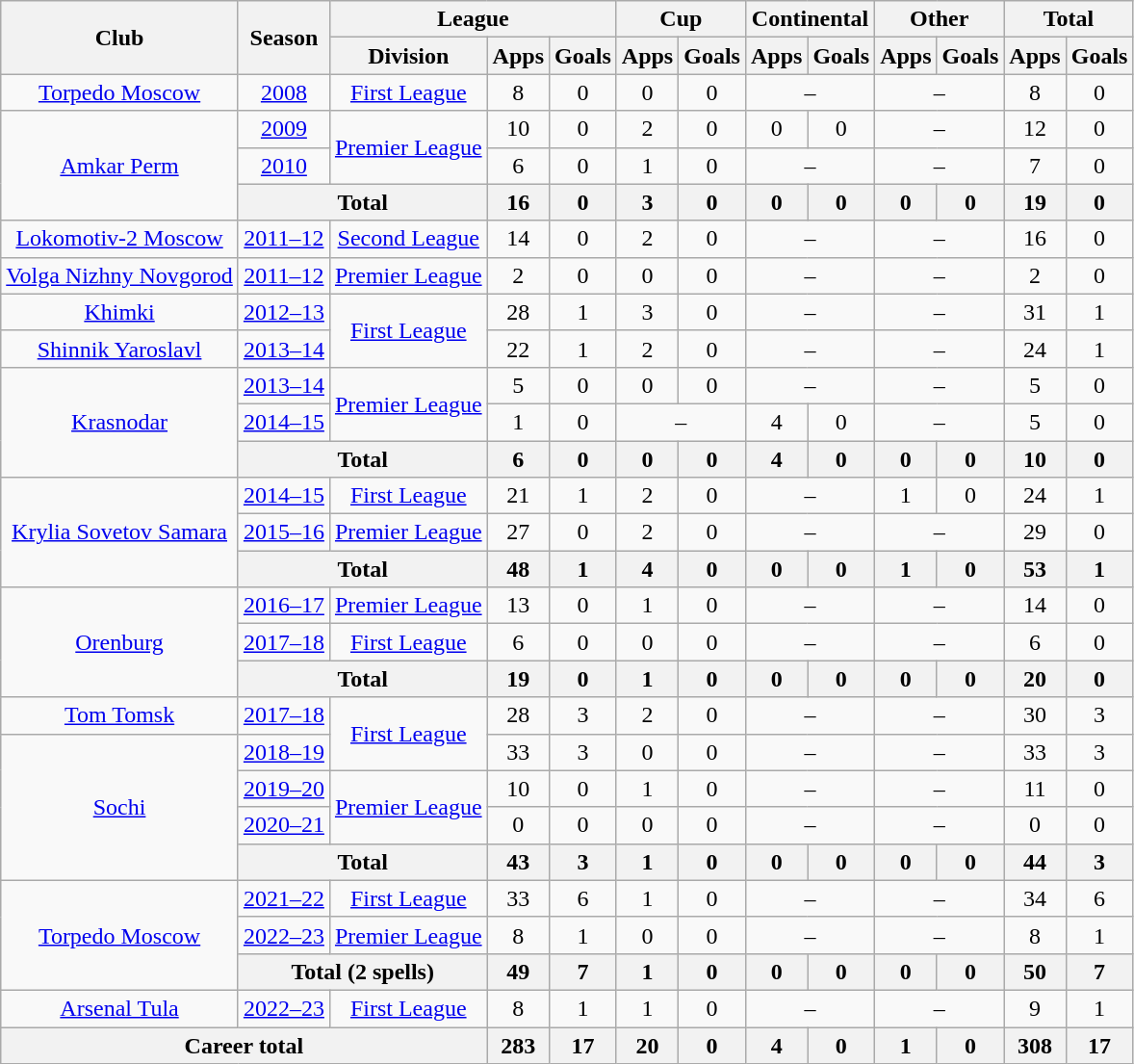<table class="wikitable" style="text-align: center;">
<tr>
<th rowspan=2>Club</th>
<th rowspan=2>Season</th>
<th colspan=3>League</th>
<th colspan=2>Cup</th>
<th colspan=2>Continental</th>
<th colspan=2>Other</th>
<th colspan=2>Total</th>
</tr>
<tr>
<th>Division</th>
<th>Apps</th>
<th>Goals</th>
<th>Apps</th>
<th>Goals</th>
<th>Apps</th>
<th>Goals</th>
<th>Apps</th>
<th>Goals</th>
<th>Apps</th>
<th>Goals</th>
</tr>
<tr>
<td><a href='#'>Torpedo Moscow</a></td>
<td><a href='#'>2008</a></td>
<td><a href='#'>First League</a></td>
<td>8</td>
<td>0</td>
<td>0</td>
<td>0</td>
<td colspan=2>–</td>
<td colspan=2>–</td>
<td>8</td>
<td>0</td>
</tr>
<tr>
<td rowspan="3"><a href='#'>Amkar Perm</a></td>
<td><a href='#'>2009</a></td>
<td rowspan="2"><a href='#'>Premier League</a></td>
<td>10</td>
<td>0</td>
<td>2</td>
<td>0</td>
<td>0</td>
<td>0</td>
<td colspan=2>–</td>
<td>12</td>
<td>0</td>
</tr>
<tr>
<td><a href='#'>2010</a></td>
<td>6</td>
<td>0</td>
<td>1</td>
<td>0</td>
<td colspan=2>–</td>
<td colspan=2>–</td>
<td>7</td>
<td>0</td>
</tr>
<tr>
<th colspan=2>Total</th>
<th>16</th>
<th>0</th>
<th>3</th>
<th>0</th>
<th>0</th>
<th>0</th>
<th>0</th>
<th>0</th>
<th>19</th>
<th>0</th>
</tr>
<tr>
<td><a href='#'>Lokomotiv-2 Moscow</a></td>
<td><a href='#'>2011–12</a></td>
<td><a href='#'>Second League</a></td>
<td>14</td>
<td>0</td>
<td>2</td>
<td>0</td>
<td colspan=2>–</td>
<td colspan=2>–</td>
<td>16</td>
<td>0</td>
</tr>
<tr>
<td><a href='#'>Volga Nizhny Novgorod</a></td>
<td><a href='#'>2011–12</a></td>
<td><a href='#'>Premier League</a></td>
<td>2</td>
<td>0</td>
<td>0</td>
<td>0</td>
<td colspan=2>–</td>
<td colspan=2>–</td>
<td>2</td>
<td>0</td>
</tr>
<tr>
<td><a href='#'>Khimki</a></td>
<td><a href='#'>2012–13</a></td>
<td rowspan="2"><a href='#'>First League</a></td>
<td>28</td>
<td>1</td>
<td>3</td>
<td>0</td>
<td colspan=2>–</td>
<td colspan=2>–</td>
<td>31</td>
<td>1</td>
</tr>
<tr>
<td><a href='#'>Shinnik Yaroslavl</a></td>
<td><a href='#'>2013–14</a></td>
<td>22</td>
<td>1</td>
<td>2</td>
<td>0</td>
<td colspan=2>–</td>
<td colspan=2>–</td>
<td>24</td>
<td>1</td>
</tr>
<tr>
<td rowspan="3"><a href='#'>Krasnodar</a></td>
<td><a href='#'>2013–14</a></td>
<td rowspan="2"><a href='#'>Premier League</a></td>
<td>5</td>
<td>0</td>
<td>0</td>
<td>0</td>
<td colspan=2>–</td>
<td colspan=2>–</td>
<td>5</td>
<td>0</td>
</tr>
<tr>
<td><a href='#'>2014–15</a></td>
<td>1</td>
<td>0</td>
<td colspan=2>–</td>
<td>4</td>
<td>0</td>
<td colspan=2>–</td>
<td>5</td>
<td>0</td>
</tr>
<tr>
<th colspan=2>Total</th>
<th>6</th>
<th>0</th>
<th>0</th>
<th>0</th>
<th>4</th>
<th>0</th>
<th>0</th>
<th>0</th>
<th>10</th>
<th>0</th>
</tr>
<tr>
<td rowspan="3"><a href='#'>Krylia Sovetov Samara</a></td>
<td><a href='#'>2014–15</a></td>
<td><a href='#'>First League</a></td>
<td>21</td>
<td>1</td>
<td>2</td>
<td>0</td>
<td colspan=2>–</td>
<td>1</td>
<td>0</td>
<td>24</td>
<td>1</td>
</tr>
<tr>
<td><a href='#'>2015–16</a></td>
<td><a href='#'>Premier League</a></td>
<td>27</td>
<td>0</td>
<td>2</td>
<td>0</td>
<td colspan=2>–</td>
<td colspan=2>–</td>
<td>29</td>
<td>0</td>
</tr>
<tr>
<th colspan=2>Total</th>
<th>48</th>
<th>1</th>
<th>4</th>
<th>0</th>
<th>0</th>
<th>0</th>
<th>1</th>
<th>0</th>
<th>53</th>
<th>1</th>
</tr>
<tr>
<td rowspan="3"><a href='#'>Orenburg</a></td>
<td><a href='#'>2016–17</a></td>
<td><a href='#'>Premier League</a></td>
<td>13</td>
<td>0</td>
<td>1</td>
<td>0</td>
<td colspan=2>–</td>
<td colspan=2>–</td>
<td>14</td>
<td>0</td>
</tr>
<tr>
<td><a href='#'>2017–18</a></td>
<td><a href='#'>First League</a></td>
<td>6</td>
<td>0</td>
<td>0</td>
<td>0</td>
<td colspan=2>–</td>
<td colspan=2>–</td>
<td>6</td>
<td>0</td>
</tr>
<tr>
<th colspan=2>Total</th>
<th>19</th>
<th>0</th>
<th>1</th>
<th>0</th>
<th>0</th>
<th>0</th>
<th>0</th>
<th>0</th>
<th>20</th>
<th>0</th>
</tr>
<tr>
<td><a href='#'>Tom Tomsk</a></td>
<td><a href='#'>2017–18</a></td>
<td rowspan="2"><a href='#'>First League</a></td>
<td>28</td>
<td>3</td>
<td>2</td>
<td>0</td>
<td colspan=2>–</td>
<td colspan=2>–</td>
<td>30</td>
<td>3</td>
</tr>
<tr>
<td rowspan="4"><a href='#'>Sochi</a></td>
<td><a href='#'>2018–19</a></td>
<td>33</td>
<td>3</td>
<td>0</td>
<td>0</td>
<td colspan=2>–</td>
<td colspan=2>–</td>
<td>33</td>
<td>3</td>
</tr>
<tr>
<td><a href='#'>2019–20</a></td>
<td rowspan="2"><a href='#'>Premier League</a></td>
<td>10</td>
<td>0</td>
<td>1</td>
<td>0</td>
<td colspan=2>–</td>
<td colspan=2>–</td>
<td>11</td>
<td>0</td>
</tr>
<tr>
<td><a href='#'>2020–21</a></td>
<td>0</td>
<td>0</td>
<td>0</td>
<td>0</td>
<td colspan=2>–</td>
<td colspan=2>–</td>
<td>0</td>
<td>0</td>
</tr>
<tr>
<th colspan=2>Total</th>
<th>43</th>
<th>3</th>
<th>1</th>
<th>0</th>
<th>0</th>
<th>0</th>
<th>0</th>
<th>0</th>
<th>44</th>
<th>3</th>
</tr>
<tr>
<td rowspan="3"><a href='#'>Torpedo Moscow</a></td>
<td><a href='#'>2021–22</a></td>
<td><a href='#'>First League</a></td>
<td>33</td>
<td>6</td>
<td>1</td>
<td>0</td>
<td colspan=2>–</td>
<td colspan=2>–</td>
<td>34</td>
<td>6</td>
</tr>
<tr>
<td><a href='#'>2022–23</a></td>
<td><a href='#'>Premier League</a></td>
<td>8</td>
<td>1</td>
<td>0</td>
<td>0</td>
<td colspan=2>–</td>
<td colspan=2>–</td>
<td>8</td>
<td>1</td>
</tr>
<tr>
<th colspan=2>Total (2 spells)</th>
<th>49</th>
<th>7</th>
<th>1</th>
<th>0</th>
<th>0</th>
<th>0</th>
<th>0</th>
<th>0</th>
<th>50</th>
<th>7</th>
</tr>
<tr>
<td><a href='#'>Arsenal Tula</a></td>
<td><a href='#'>2022–23</a></td>
<td><a href='#'>First League</a></td>
<td>8</td>
<td>1</td>
<td>1</td>
<td>0</td>
<td colspan=2>–</td>
<td colspan=2>–</td>
<td>9</td>
<td>1</td>
</tr>
<tr>
<th colspan=3>Career total</th>
<th>283</th>
<th>17</th>
<th>20</th>
<th>0</th>
<th>4</th>
<th>0</th>
<th>1</th>
<th>0</th>
<th>308</th>
<th>17</th>
</tr>
</table>
